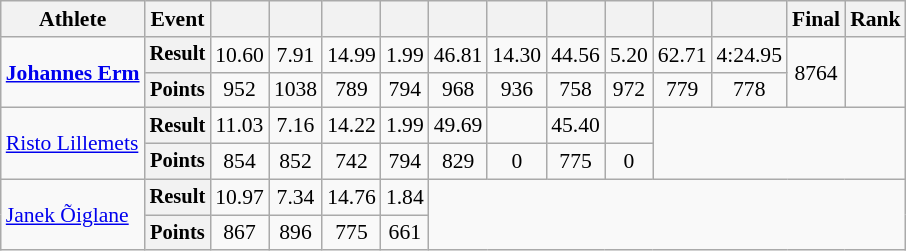<table class=wikitable style=font-size:90%>
<tr>
<th>Athlete</th>
<th>Event</th>
<th></th>
<th></th>
<th></th>
<th></th>
<th></th>
<th></th>
<th></th>
<th></th>
<th></th>
<th></th>
<th>Final</th>
<th>Rank</th>
</tr>
<tr align=center>
<td rowspan=2 style=text-align:left><strong><a href='#'>Johannes Erm</a></strong></td>
<th style=font-size:95%>Result</th>
<td>10.60 </td>
<td>7.91 </td>
<td>14.99</td>
<td>1.99</td>
<td>46.81 </td>
<td>14.30</td>
<td>44.56</td>
<td>5.20 </td>
<td>62.71 </td>
<td>4:24.95 </td>
<td rowspan=2>8764 </td>
<td rowspan=2></td>
</tr>
<tr align=center>
<th style=font-size:95%>Points</th>
<td>952</td>
<td>1038</td>
<td>789</td>
<td>794</td>
<td>968</td>
<td>936</td>
<td>758</td>
<td>972</td>
<td>779</td>
<td>778</td>
</tr>
<tr align=center>
<td rowspan=2 style=text-align:left><a href='#'>Risto Lillemets</a></td>
<th style=font-size:95%>Result</th>
<td>11.03</td>
<td>7.16 </td>
<td>14.22</td>
<td>1.99 </td>
<td>49.69</td>
<td></td>
<td>45.40 </td>
<td></td>
<td colspan=4 rowspan=2></td>
</tr>
<tr align=center>
<th style=font-size:95%>Points</th>
<td>854</td>
<td>852</td>
<td>742</td>
<td>794</td>
<td>829</td>
<td>0</td>
<td>775</td>
<td>0</td>
</tr>
<tr align=center>
<td rowspan=2 style=text-align:left><a href='#'>Janek Õiglane</a></td>
<th style=font-size:95%>Result</th>
<td>10.97 </td>
<td>7.34 </td>
<td>14.76 </td>
<td>1.84 </td>
<td colspan=8 rowspan=2></td>
</tr>
<tr align=center>
<th style=font-size:95%>Points</th>
<td>867</td>
<td>896</td>
<td>775</td>
<td>661</td>
</tr>
</table>
